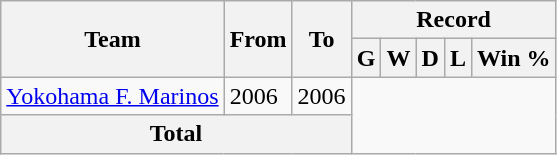<table class="wikitable" style="text-align: center">
<tr>
<th rowspan="2">Team</th>
<th rowspan="2">From</th>
<th rowspan="2">To</th>
<th colspan="5">Record</th>
</tr>
<tr>
<th>G</th>
<th>W</th>
<th>D</th>
<th>L</th>
<th>Win %</th>
</tr>
<tr>
<td align="left"><a href='#'>Yokohama F. Marinos</a></td>
<td align="left">2006</td>
<td align="left">2006<br></td>
</tr>
<tr>
<th colspan="3">Total<br></th>
</tr>
</table>
